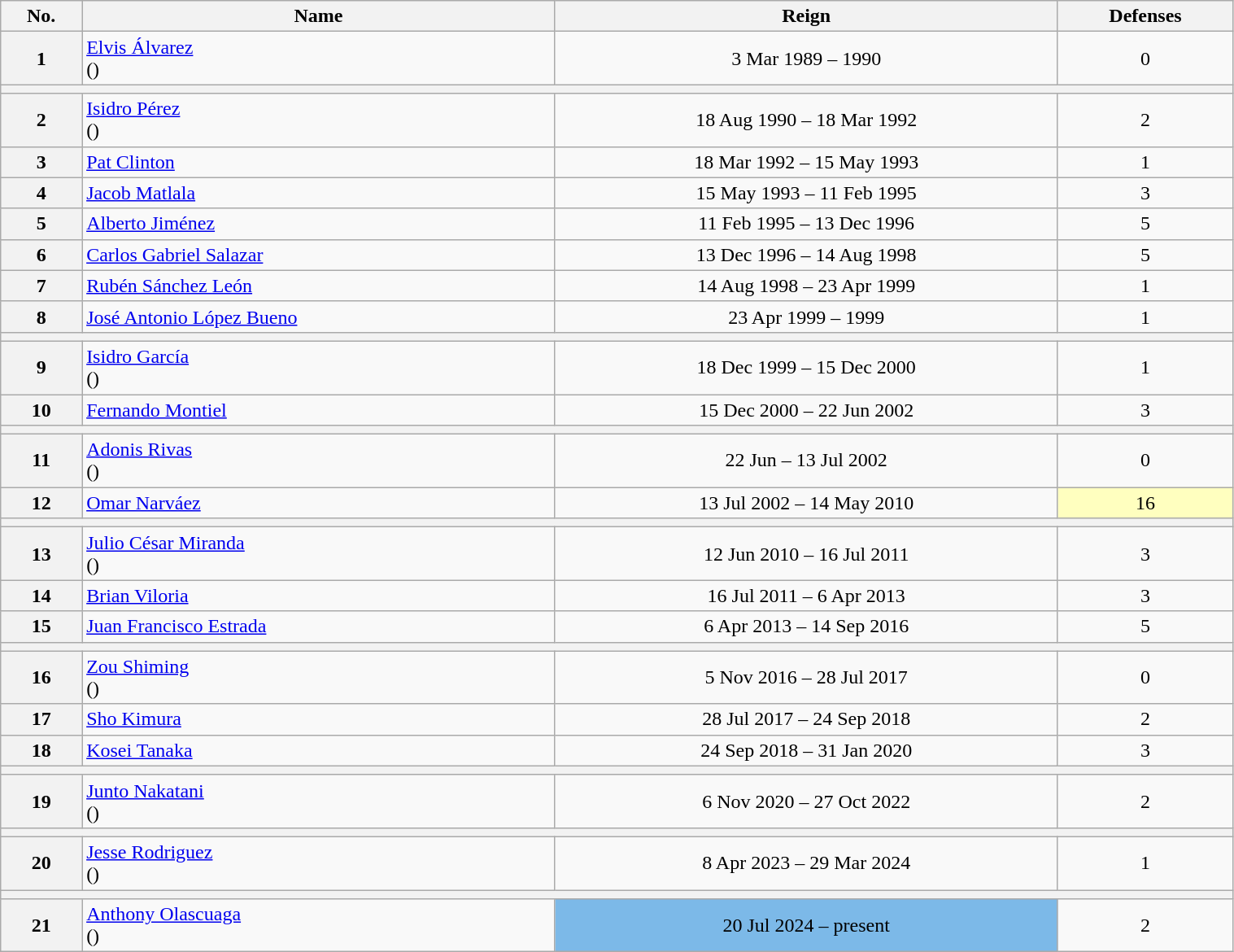<table class="wikitable sortable" style="width:80%;">
<tr>
<th>No.</th>
<th>Name</th>
<th>Reign</th>
<th>Defenses</th>
</tr>
<tr align=center>
<th>1</th>
<td align=left><a href='#'>Elvis Álvarez</a><br>()</td>
<td>3 Mar 1989 – 1990</td>
<td>0</td>
</tr>
<tr align=center>
<th colspan="4"></th>
</tr>
<tr align=center>
<th>2</th>
<td align=left><a href='#'>Isidro Pérez</a><br>()</td>
<td>18 Aug 1990 – 18 Mar 1992</td>
<td>2</td>
</tr>
<tr align=center>
<th>3</th>
<td align=left><a href='#'>Pat Clinton</a></td>
<td>18 Mar 1992 – 15 May 1993</td>
<td>1</td>
</tr>
<tr align=center>
<th>4</th>
<td align=left><a href='#'>Jacob Matlala</a></td>
<td>15 May 1993 – 11 Feb 1995</td>
<td>3</td>
</tr>
<tr align=center>
<th>5</th>
<td align=left><a href='#'>Alberto Jiménez</a></td>
<td>11 Feb 1995 – 13 Dec 1996</td>
<td>5</td>
</tr>
<tr align=center>
<th>6</th>
<td align=left><a href='#'>Carlos Gabriel Salazar</a></td>
<td>13 Dec 1996 – 14 Aug 1998</td>
<td>5</td>
</tr>
<tr align=center>
<th>7</th>
<td align=left><a href='#'>Rubén Sánchez León</a></td>
<td>14 Aug 1998 – 23 Apr 1999</td>
<td>1</td>
</tr>
<tr align=center>
<th>8</th>
<td align=left><a href='#'>José Antonio López Bueno</a></td>
<td>23 Apr 1999 – 1999</td>
<td>1</td>
</tr>
<tr align=center>
<th colspan="4"></th>
</tr>
<tr align=center>
<th>9</th>
<td align=left><a href='#'>Isidro García</a><br>()</td>
<td>18 Dec 1999 – 15 Dec 2000</td>
<td>1</td>
</tr>
<tr align=center>
<th>10</th>
<td align=left><a href='#'>Fernando Montiel</a></td>
<td>15 Dec 2000 – 22 Jun 2002</td>
<td>3</td>
</tr>
<tr align=center>
<th colspan="4"></th>
</tr>
<tr align=center>
<th>11</th>
<td align=left><a href='#'>Adonis Rivas</a><br>()</td>
<td>22 Jun – 13 Jul 2002</td>
<td>0</td>
</tr>
<tr align=center>
<th>12</th>
<td align=left><a href='#'>Omar Narváez</a></td>
<td>13 Jul 2002 – 14 May 2010</td>
<td style="background:#ffffbf;">16</td>
</tr>
<tr align=center>
<th colspan="4"></th>
</tr>
<tr align=center>
<th>13</th>
<td align=left><a href='#'>Julio César Miranda</a><br>()</td>
<td>12 Jun 2010 – 16 Jul 2011</td>
<td>3</td>
</tr>
<tr align=center>
<th>14</th>
<td align=left><a href='#'>Brian Viloria</a></td>
<td>16 Jul 2011 – 6 Apr 2013</td>
<td>3</td>
</tr>
<tr align=center>
<th>15</th>
<td align=left><a href='#'>Juan Francisco Estrada</a></td>
<td>6 Apr 2013 – 14 Sep 2016</td>
<td>5</td>
</tr>
<tr align=center>
<th colspan="4"></th>
</tr>
<tr align=center>
<th>16</th>
<td align=left><a href='#'>Zou Shiming</a><br>()</td>
<td>5 Nov 2016 – 28 Jul 2017</td>
<td>0</td>
</tr>
<tr align=center>
<th>17</th>
<td align=left><a href='#'>Sho Kimura</a></td>
<td>28 Jul 2017 – 24 Sep 2018</td>
<td>2</td>
</tr>
<tr align=center>
<th>18</th>
<td align=left><a href='#'>Kosei Tanaka</a></td>
<td>24 Sep 2018 – 31 Jan 2020</td>
<td>3</td>
</tr>
<tr align=center>
<th colspan="4"></th>
</tr>
<tr align=center>
<th>19</th>
<td align=left><a href='#'>Junto Nakatani</a><br>()</td>
<td>6 Nov 2020 – 27 Oct 2022</td>
<td>2</td>
</tr>
<tr align=center>
<th colspan="4"></th>
</tr>
<tr align=center>
<th>20</th>
<td align=left><a href='#'>Jesse Rodriguez</a><br>()</td>
<td>8 Apr 2023 – 29 Mar 2024</td>
<td>1</td>
</tr>
<tr align=center>
<th colspan=4></th>
</tr>
<tr align=center>
<th>21</th>
<td align=left><a href='#'>Anthony Olascuaga</a><br>()</td>
<td style="background:#7CB9E8;">20 Jul 2024 – present</td>
<td>2</td>
</tr>
</table>
